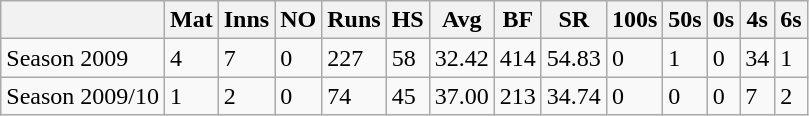<table class="wikitable">
<tr>
<th></th>
<th>Mat</th>
<th>Inns</th>
<th>NO</th>
<th>Runs</th>
<th>HS</th>
<th>Avg</th>
<th>BF</th>
<th>SR</th>
<th>100s</th>
<th>50s</th>
<th>0s</th>
<th>4s</th>
<th>6s</th>
</tr>
<tr>
<td>Season 2009</td>
<td>4</td>
<td>7</td>
<td>0</td>
<td>227</td>
<td>58</td>
<td>32.42</td>
<td>414</td>
<td>54.83</td>
<td>0</td>
<td>1</td>
<td>0</td>
<td>34</td>
<td>1</td>
</tr>
<tr>
<td>Season 2009/10</td>
<td>1</td>
<td>2</td>
<td>0</td>
<td>74</td>
<td>45</td>
<td>37.00</td>
<td>213</td>
<td>34.74</td>
<td>0</td>
<td>0</td>
<td>0</td>
<td>7</td>
<td>2</td>
</tr>
</table>
